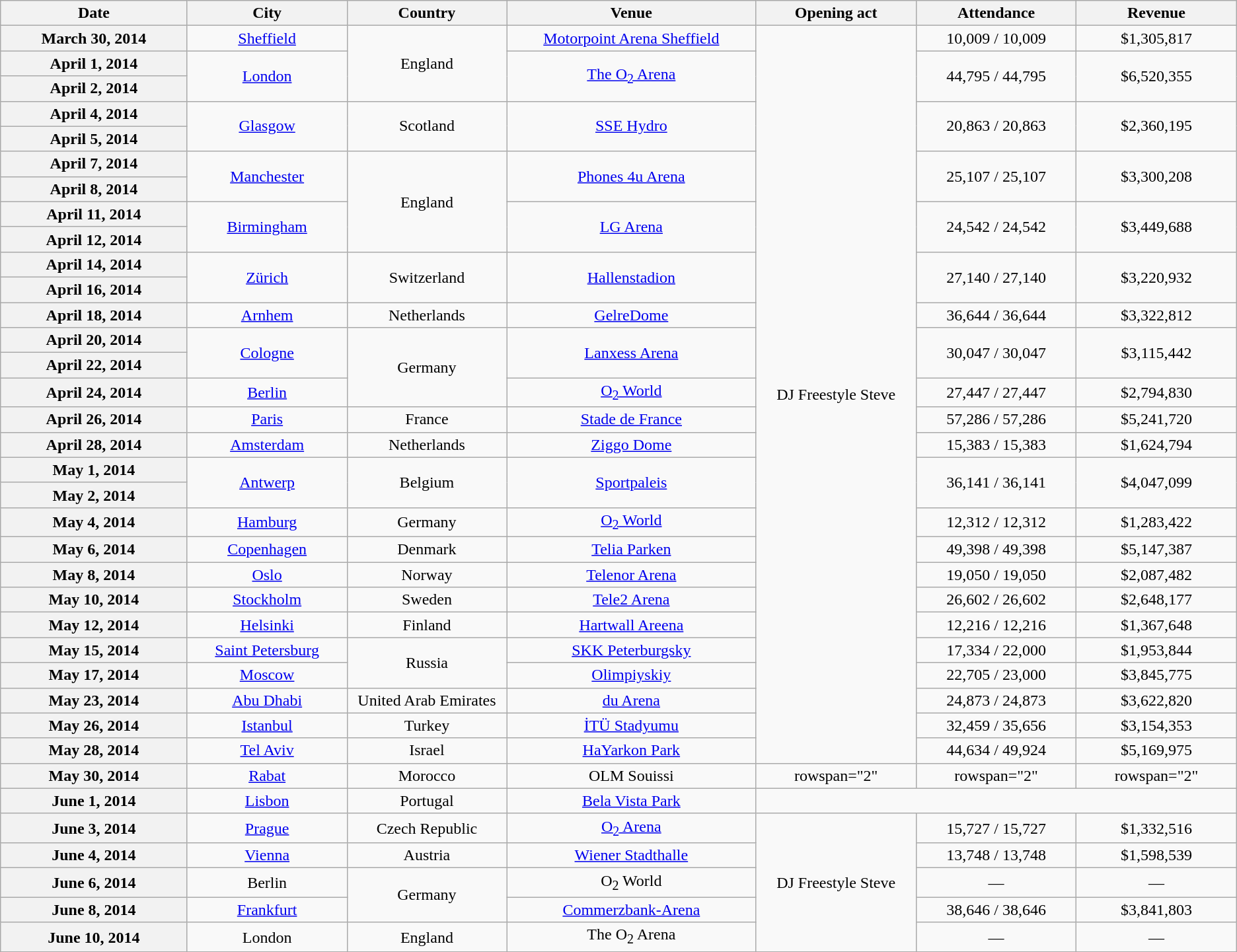<table class="wikitable plainrowheaders" style="text-align:center;">
<tr>
<th scope="col" style="width:12em;">Date</th>
<th scope="col" style="width:10em;">City</th>
<th scope="col" style="width:10em;">Country</th>
<th scope="col" style="width:16em;">Venue</th>
<th scope="col" style="width:10em;">Opening act</th>
<th scope="col" style="width:10em;">Attendance</th>
<th scope="col" style="width:10em;">Revenue</th>
</tr>
<tr>
<th scope="row">March 30, 2014</th>
<td><a href='#'>Sheffield</a></td>
<td rowspan="3">England</td>
<td><a href='#'>Motorpoint Arena Sheffield</a></td>
<td rowspan="29">DJ Freestyle Steve</td>
<td>10,009 / 10,009</td>
<td>$1,305,817</td>
</tr>
<tr>
<th scope="row">April 1, 2014</th>
<td rowspan="2"><a href='#'>London</a></td>
<td rowspan="2"><a href='#'>The O<sub>2</sub> Arena</a></td>
<td rowspan="2">44,795 / 44,795</td>
<td rowspan="2">$6,520,355</td>
</tr>
<tr>
<th scope="row">April 2, 2014</th>
</tr>
<tr>
<th scope="row">April 4, 2014</th>
<td rowspan="2"><a href='#'>Glasgow</a></td>
<td rowspan="2">Scotland</td>
<td rowspan="2"><a href='#'>SSE Hydro</a></td>
<td rowspan="2">20,863 / 20,863</td>
<td rowspan="2">$2,360,195</td>
</tr>
<tr>
<th scope="row">April 5, 2014</th>
</tr>
<tr>
<th scope="row">April 7, 2014</th>
<td rowspan="2"><a href='#'>Manchester</a></td>
<td rowspan="4">England</td>
<td rowspan="2"><a href='#'>Phones 4u Arena</a></td>
<td rowspan="2">25,107 / 25,107</td>
<td rowspan="2">$3,300,208</td>
</tr>
<tr>
<th scope="row">April 8, 2014</th>
</tr>
<tr>
<th scope="row">April 11, 2014</th>
<td rowspan="2"><a href='#'>Birmingham</a></td>
<td rowspan="2"><a href='#'>LG Arena</a></td>
<td rowspan="2">24,542 / 24,542</td>
<td rowspan="2">$3,449,688</td>
</tr>
<tr>
<th scope="row">April 12, 2014</th>
</tr>
<tr>
<th scope="row">April 14, 2014</th>
<td rowspan="2"><a href='#'>Zürich</a></td>
<td rowspan="2">Switzerland</td>
<td rowspan="2"><a href='#'>Hallenstadion</a></td>
<td rowspan="2">27,140 / 27,140</td>
<td rowspan="2">$3,220,932</td>
</tr>
<tr>
<th scope="row">April 16, 2014</th>
</tr>
<tr>
<th scope="row">April 18, 2014</th>
<td><a href='#'>Arnhem</a></td>
<td>Netherlands</td>
<td><a href='#'>GelreDome</a></td>
<td>36,644 / 36,644</td>
<td>$3,322,812</td>
</tr>
<tr>
<th scope="row">April 20, 2014</th>
<td rowspan="2"><a href='#'>Cologne</a></td>
<td rowspan="3">Germany</td>
<td rowspan="2"><a href='#'>Lanxess Arena</a></td>
<td rowspan="2">30,047 / 30,047</td>
<td rowspan="2">$3,115,442</td>
</tr>
<tr>
<th scope="row">April 22, 2014</th>
</tr>
<tr>
<th scope="row">April 24, 2014</th>
<td><a href='#'>Berlin</a></td>
<td><a href='#'>O<sub>2</sub> World</a></td>
<td>27,447 / 27,447</td>
<td>$2,794,830</td>
</tr>
<tr>
<th scope="row">April 26, 2014</th>
<td><a href='#'>Paris</a></td>
<td>France</td>
<td><a href='#'>Stade de France</a></td>
<td>57,286 / 57,286</td>
<td>$5,241,720</td>
</tr>
<tr>
<th scope="row">April 28, 2014</th>
<td><a href='#'>Amsterdam</a></td>
<td>Netherlands</td>
<td><a href='#'>Ziggo Dome</a></td>
<td>15,383 / 15,383</td>
<td>$1,624,794</td>
</tr>
<tr>
<th scope="row">May 1, 2014</th>
<td rowspan="2"><a href='#'>Antwerp</a></td>
<td rowspan="2">Belgium</td>
<td rowspan="2"><a href='#'>Sportpaleis</a></td>
<td rowspan="2">36,141 / 36,141</td>
<td rowspan="2">$4,047,099</td>
</tr>
<tr>
<th scope="row">May 2, 2014</th>
</tr>
<tr>
<th scope="row">May 4, 2014</th>
<td><a href='#'>Hamburg</a></td>
<td>Germany</td>
<td><a href='#'>O<sub>2</sub> World</a></td>
<td>12,312 / 12,312</td>
<td>$1,283,422</td>
</tr>
<tr>
<th scope="row">May 6, 2014</th>
<td><a href='#'>Copenhagen</a></td>
<td>Denmark</td>
<td><a href='#'>Telia Parken</a></td>
<td>49,398 / 49,398</td>
<td>$5,147,387</td>
</tr>
<tr>
<th scope="row">May 8, 2014</th>
<td><a href='#'>Oslo</a></td>
<td>Norway</td>
<td><a href='#'>Telenor Arena</a></td>
<td>19,050 / 19,050</td>
<td>$2,087,482</td>
</tr>
<tr>
<th scope="row">May 10, 2014</th>
<td><a href='#'>Stockholm</a></td>
<td>Sweden</td>
<td><a href='#'>Tele2 Arena</a></td>
<td>26,602 / 26,602</td>
<td>$2,648,177</td>
</tr>
<tr>
<th scope="row">May 12, 2014</th>
<td><a href='#'>Helsinki</a></td>
<td>Finland</td>
<td><a href='#'>Hartwall Areena</a></td>
<td>12,216 / 12,216</td>
<td>$1,367,648</td>
</tr>
<tr>
<th scope="row">May 15, 2014</th>
<td><a href='#'>Saint Petersburg</a></td>
<td rowspan="2">Russia</td>
<td><a href='#'>SKK Peterburgsky</a></td>
<td>17,334 / 22,000</td>
<td>$1,953,844</td>
</tr>
<tr>
<th scope="row">May 17, 2014</th>
<td><a href='#'>Moscow</a></td>
<td><a href='#'>Olimpiyskiy</a></td>
<td>22,705 / 23,000</td>
<td>$3,845,775</td>
</tr>
<tr>
<th scope="row">May 23, 2014</th>
<td><a href='#'>Abu Dhabi</a></td>
<td>United Arab Emirates</td>
<td><a href='#'>du Arena</a></td>
<td>24,873 / 24,873</td>
<td>$3,622,820</td>
</tr>
<tr>
<th scope="row">May 26, 2014</th>
<td><a href='#'>Istanbul</a></td>
<td>Turkey</td>
<td><a href='#'>İTÜ Stadyumu</a></td>
<td>32,459 / 35,656</td>
<td>$3,154,353</td>
</tr>
<tr>
<th scope="row">May 28, 2014</th>
<td><a href='#'>Tel Aviv</a></td>
<td>Israel</td>
<td><a href='#'>HaYarkon Park</a></td>
<td>44,634 / 49,924</td>
<td>$5,169,975</td>
</tr>
<tr>
<th scope="row">May 30, 2014</th>
<td><a href='#'>Rabat</a></td>
<td>Morocco</td>
<td>OLM Souissi</td>
<td>rowspan="2" </td>
<td>rowspan="2" </td>
<td>rowspan="2" </td>
</tr>
<tr>
<th scope="row">June 1, 2014</th>
<td><a href='#'>Lisbon</a></td>
<td>Portugal</td>
<td><a href='#'>Bela Vista Park</a></td>
</tr>
<tr>
<th scope="row">June 3, 2014</th>
<td><a href='#'>Prague</a></td>
<td>Czech Republic</td>
<td><a href='#'>O<sub>2</sub> Arena</a></td>
<td rowspan="5">DJ Freestyle Steve</td>
<td>15,727 / 15,727</td>
<td>$1,332,516</td>
</tr>
<tr>
<th scope="row">June 4, 2014</th>
<td><a href='#'>Vienna</a></td>
<td>Austria</td>
<td><a href='#'>Wiener Stadthalle</a></td>
<td>13,748 / 13,748</td>
<td>$1,598,539</td>
</tr>
<tr>
<th scope="row">June 6, 2014</th>
<td>Berlin</td>
<td rowspan="2">Germany</td>
<td>O<sub>2</sub> World</td>
<td>—</td>
<td>—</td>
</tr>
<tr>
<th scope="row">June 8, 2014</th>
<td><a href='#'>Frankfurt</a></td>
<td><a href='#'>Commerzbank-Arena</a></td>
<td>38,646 / 38,646</td>
<td>$3,841,803</td>
</tr>
<tr>
<th scope="row">June 10, 2014</th>
<td>London</td>
<td>England</td>
<td>The O<sub>2</sub> Arena</td>
<td>—</td>
<td>—</td>
</tr>
<tr>
</tr>
</table>
